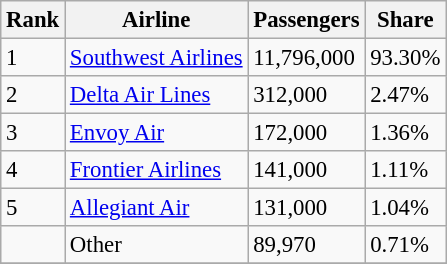<table class="wikitable sortable" style="font-size: 95%">
<tr>
<th>Rank</th>
<th>Airline</th>
<th>Passengers</th>
<th>Share</th>
</tr>
<tr>
<td>1</td>
<td><a href='#'>Southwest Airlines</a></td>
<td>11,796,000</td>
<td>93.30%</td>
</tr>
<tr>
<td>2</td>
<td><a href='#'>Delta Air Lines</a></td>
<td>312,000</td>
<td>2.47%</td>
</tr>
<tr>
<td>3</td>
<td><a href='#'>Envoy Air</a></td>
<td>172,000</td>
<td>1.36%</td>
</tr>
<tr>
<td>4</td>
<td><a href='#'>Frontier Airlines</a></td>
<td>141,000</td>
<td>1.11%</td>
</tr>
<tr>
<td>5</td>
<td><a href='#'>Allegiant Air</a></td>
<td>131,000</td>
<td>1.04%</td>
</tr>
<tr>
<td></td>
<td>Other</td>
<td>89,970</td>
<td>0.71%</td>
</tr>
<tr>
</tr>
</table>
